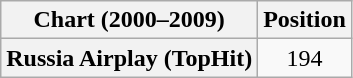<table class="wikitable plainrowheaders" style="text-align:center">
<tr>
<th scope="col">Chart (2000–2009)</th>
<th scope="col">Position</th>
</tr>
<tr>
<th scope="row">Russia Airplay (TopHit)</th>
<td>194</td>
</tr>
</table>
